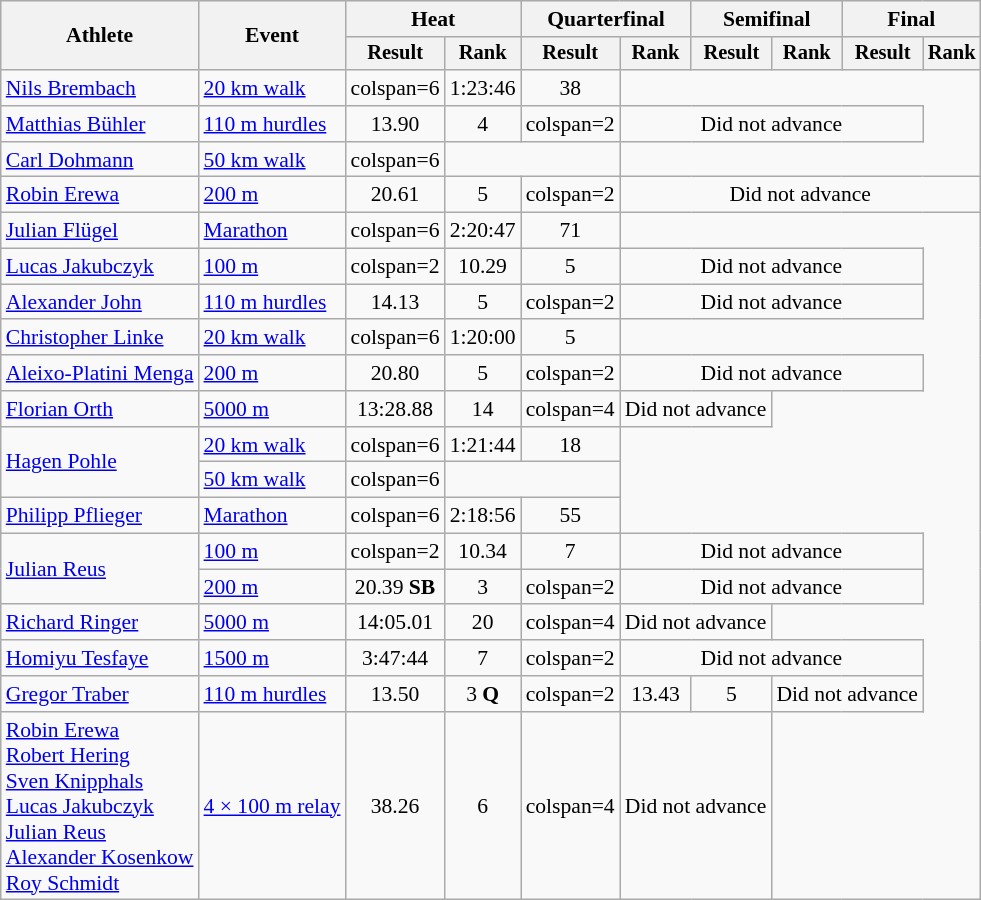<table class="wikitable" style="font-size:90%">
<tr>
<th rowspan="2">Athlete</th>
<th rowspan="2">Event</th>
<th colspan="2">Heat</th>
<th colspan="2">Quarterfinal</th>
<th colspan="2">Semifinal</th>
<th colspan="2">Final</th>
</tr>
<tr style="font-size:95%">
<th>Result</th>
<th>Rank</th>
<th>Result</th>
<th>Rank</th>
<th>Result</th>
<th>Rank</th>
<th>Result</th>
<th>Rank</th>
</tr>
<tr align=center>
<td align=left><a href='#'>Nils Brembach</a></td>
<td align=left><a href='#'>20 km walk</a></td>
<td>colspan=6 </td>
<td>1:23:46</td>
<td>38</td>
</tr>
<tr align=center>
<td align=left><a href='#'>Matthias Bühler</a></td>
<td align=left><a href='#'>110 m hurdles</a></td>
<td>13.90</td>
<td>4</td>
<td>colspan=2 </td>
<td colspan=4>Did not advance</td>
</tr>
<tr align=center>
<td align=left><a href='#'>Carl Dohmann</a></td>
<td align=left><a href='#'>50 km walk</a></td>
<td>colspan=6 </td>
<td colspan=2></td>
</tr>
<tr align=center>
<td align=left><a href='#'>Robin Erewa</a></td>
<td align=left><a href='#'>200 m</a></td>
<td>20.61</td>
<td>5</td>
<td>colspan=2 </td>
<td colspan=6>Did not advance</td>
</tr>
<tr align=center>
<td align=left><a href='#'>Julian Flügel</a></td>
<td align=left><a href='#'>Marathon</a></td>
<td>colspan=6 </td>
<td>2:20:47</td>
<td>71</td>
</tr>
<tr align=center>
<td align=left><a href='#'>Lucas Jakubczyk</a></td>
<td align=left><a href='#'>100 m</a></td>
<td>colspan=2 </td>
<td>10.29</td>
<td>5</td>
<td colspan=4>Did not advance</td>
</tr>
<tr align=center>
<td align=left><a href='#'>Alexander John</a></td>
<td align=left><a href='#'>110 m hurdles</a></td>
<td>14.13</td>
<td>5</td>
<td>colspan=2 </td>
<td colspan=4>Did not advance</td>
</tr>
<tr align=center>
<td align=left><a href='#'>Christopher Linke</a></td>
<td align=left><a href='#'>20 km walk</a></td>
<td>colspan=6 </td>
<td>1:20:00</td>
<td>5</td>
</tr>
<tr align=center>
<td align=left><a href='#'>Aleixo-Platini Menga</a></td>
<td align=left><a href='#'>200 m</a></td>
<td>20.80</td>
<td>5</td>
<td>colspan=2 </td>
<td colspan=4>Did not advance</td>
</tr>
<tr align=center>
<td align=left><a href='#'>Florian Orth</a></td>
<td align=left><a href='#'>5000 m</a></td>
<td>13:28.88</td>
<td>14</td>
<td>colspan=4 </td>
<td colspan=2>Did not advance</td>
</tr>
<tr align=center>
<td align=left rowspan=2><a href='#'>Hagen Pohle</a></td>
<td align=left><a href='#'>20 km walk</a></td>
<td>colspan=6 </td>
<td>1:21:44</td>
<td>18</td>
</tr>
<tr align=center>
<td align=left><a href='#'>50 km walk</a></td>
<td>colspan=6 </td>
<td colspan=2></td>
</tr>
<tr align=center>
<td align=left><a href='#'>Philipp Pflieger</a></td>
<td align=left><a href='#'>Marathon</a></td>
<td>colspan=6 </td>
<td>2:18:56</td>
<td>55</td>
</tr>
<tr align=center>
<td align=left rowspan=2><a href='#'>Julian Reus</a></td>
<td align=left><a href='#'>100 m</a></td>
<td>colspan=2 </td>
<td>10.34</td>
<td>7</td>
<td colspan=4>Did not advance</td>
</tr>
<tr align=center>
<td align=left><a href='#'>200 m</a></td>
<td>20.39 <strong>SB</strong></td>
<td>3</td>
<td>colspan=2 </td>
<td colspan=4>Did not advance</td>
</tr>
<tr align=center>
<td align=left><a href='#'>Richard Ringer</a></td>
<td align=left><a href='#'>5000 m</a></td>
<td>14:05.01</td>
<td>20</td>
<td>colspan=4 </td>
<td colspan=2>Did not advance</td>
</tr>
<tr align=center>
<td align=left><a href='#'>Homiyu Tesfaye</a></td>
<td align=left><a href='#'>1500 m</a></td>
<td>3:47:44</td>
<td>7</td>
<td>colspan=2 </td>
<td colspan=4>Did not advance</td>
</tr>
<tr align=center>
<td align=left><a href='#'>Gregor Traber</a></td>
<td align=left><a href='#'>110 m hurdles</a></td>
<td>13.50</td>
<td>3 <strong>Q</strong></td>
<td>colspan=2 </td>
<td>13.43</td>
<td>5</td>
<td colspan=2>Did not advance</td>
</tr>
<tr align=center>
<td align=left><a href='#'>Robin Erewa</a><br><a href='#'>Robert Hering</a><br><a href='#'>Sven Knipphals</a><br><a href='#'>Lucas Jakubczyk</a><br><a href='#'>Julian Reus</a><br><a href='#'>Alexander Kosenkow</a><br><a href='#'>Roy Schmidt</a></td>
<td align=left><a href='#'>4 × 100 m relay</a></td>
<td>38.26</td>
<td>6</td>
<td>colspan=4 </td>
<td colspan=2>Did not advance</td>
</tr>
</table>
